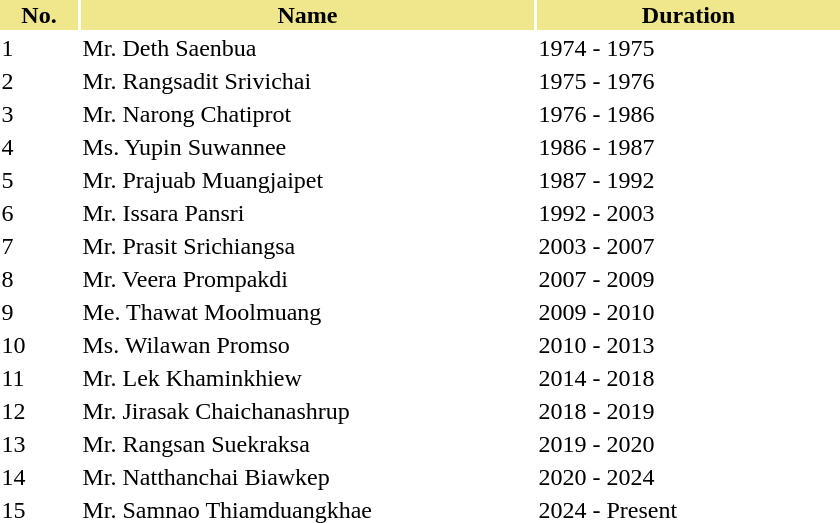<table class="PrvPe0b">
<tr>
<th width="50" style="background: Khaki;text-align: center;">No.</th>
<th width="300" style="background: Khaki;text-align: center;">Name</th>
<th width="200" style="background: Khaki;text-align: center;">Duration</th>
</tr>
<tr>
<td>1</td>
<td>Mr. Deth Saenbua</td>
<td>1974 - 1975</td>
</tr>
<tr>
<td>2</td>
<td>Mr. Rangsadit Srivichai</td>
<td>1975 - 1976</td>
</tr>
<tr>
<td>3</td>
<td>Mr. Narong Chatiprot</td>
<td>1976 - 1986</td>
</tr>
<tr>
<td>4</td>
<td>Ms. Yupin Suwannee</td>
<td>1986 - 1987</td>
</tr>
<tr>
<td>5</td>
<td>Mr. Prajuab Muangjaipet</td>
<td>1987 - 1992</td>
</tr>
<tr>
<td>6</td>
<td>Mr. Issara Pansri</td>
<td>1992 - 2003</td>
</tr>
<tr>
<td>7</td>
<td>Mr. Prasit Srichiangsa</td>
<td>2003 - 2007</td>
</tr>
<tr>
<td>8</td>
<td>Mr. Veera Prompakdi</td>
<td>2007 - 2009</td>
</tr>
<tr>
<td>9</td>
<td>Me. Thawat Moolmuang</td>
<td>2009 - 2010</td>
</tr>
<tr>
<td>10</td>
<td>Ms. Wilawan Promso</td>
<td>2010 - 2013</td>
</tr>
<tr>
<td>11</td>
<td>Mr. Lek Khaminkhiew</td>
<td>2014 - 2018</td>
</tr>
<tr>
<td>12</td>
<td>Mr. Jirasak Chaichanashrup</td>
<td>2018 - 2019</td>
</tr>
<tr>
<td>13</td>
<td>Mr. Rangsan Suekraksa</td>
<td>2019 - 2020</td>
</tr>
<tr>
<td>14</td>
<td>Mr. Natthanchai Biawkep</td>
<td>2020 - 2024</td>
</tr>
<tr>
<td>15</td>
<td>Mr. Samnao Thiamduangkhae</td>
<td>2024 - Present</td>
</tr>
</table>
